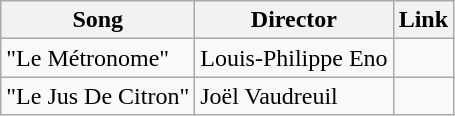<table class="wikitable">
<tr>
<th>Song</th>
<th>Director</th>
<th>Link</th>
</tr>
<tr>
<td>"Le Métronome"</td>
<td>Louis-Philippe Eno</td>
<td></td>
</tr>
<tr>
<td>"Le Jus De Citron"</td>
<td>Joël Vaudreuil</td>
<td></td>
</tr>
</table>
